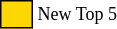<table class="toccolours" style="font-size: 75%; white-space: nowrap">
<tr>
<td style="background:gold; border: 1px solid black;">      </td>
<td>New Top 5</td>
</tr>
<tr>
</tr>
</table>
